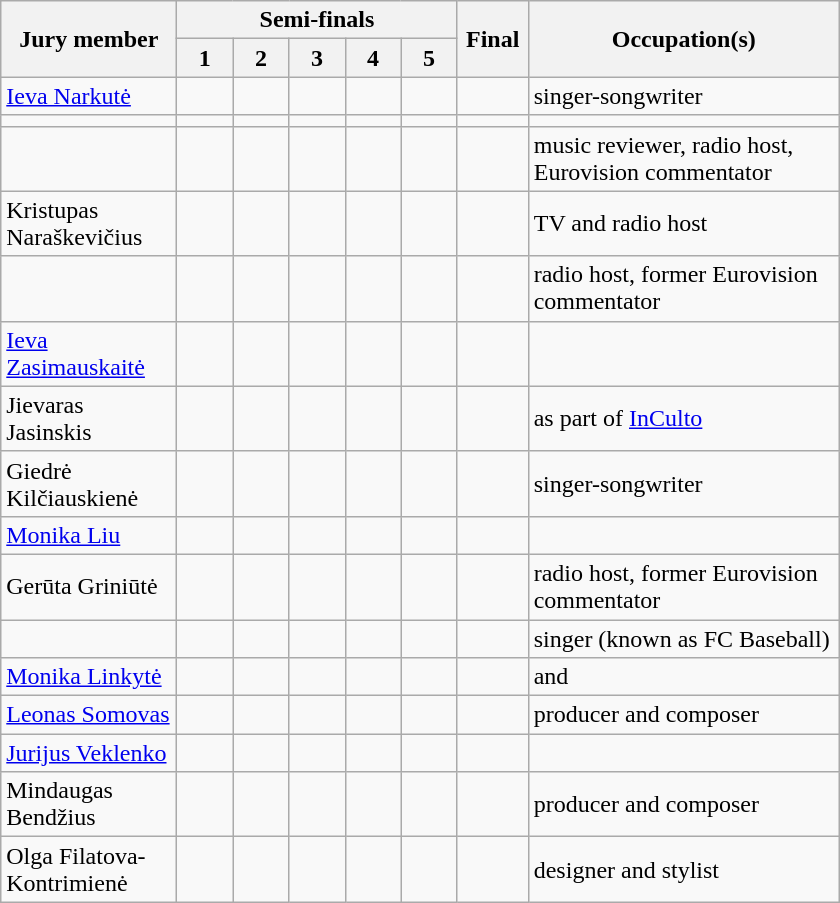<table class="wikitable plainrowheaders" style="margin: 1em auto 1em auto; text-align:left;">
<tr>
<th rowspan="2" width="110">Jury member</th>
<th colspan="5">Semi-finals</th>
<th rowspan="2" width="40">Final</th>
<th rowspan="2" width="200">Occupation(s)</th>
</tr>
<tr>
<th width="30">1</th>
<th width="30">2</th>
<th width="30">3</th>
<th width="30">4</th>
<th width="30">5</th>
</tr>
<tr>
<td><a href='#'>Ieva Narkutė</a></td>
<td></td>
<td></td>
<td></td>
<td></td>
<td></td>
<td></td>
<td>singer-songwriter</td>
</tr>
<tr>
<td></td>
<td></td>
<td></td>
<td></td>
<td></td>
<td></td>
<td></td>
<td></td>
</tr>
<tr>
<td></td>
<td></td>
<td></td>
<td></td>
<td></td>
<td></td>
<td></td>
<td>music reviewer, radio host, Eurovision commentator</td>
</tr>
<tr>
<td><span>Kristupas Naraškevičius</span></td>
<td></td>
<td></td>
<td></td>
<td></td>
<td></td>
<td></td>
<td>TV and radio host</td>
</tr>
<tr>
<td></td>
<td></td>
<td></td>
<td></td>
<td></td>
<td></td>
<td></td>
<td>radio host, former Eurovision commentator</td>
</tr>
<tr>
<td><a href='#'>Ieva Zasimauskaitė</a></td>
<td></td>
<td></td>
<td></td>
<td></td>
<td></td>
<td></td>
<td></td>
</tr>
<tr>
<td>Jievaras Jasinskis</td>
<td></td>
<td></td>
<td></td>
<td></td>
<td></td>
<td></td>
<td> as part of <a href='#'>InCulto</a></td>
</tr>
<tr>
<td>Giedrė Kilčiauskienė</td>
<td></td>
<td></td>
<td></td>
<td></td>
<td></td>
<td></td>
<td>singer-songwriter</td>
</tr>
<tr>
<td><a href='#'>Monika Liu</a></td>
<td></td>
<td></td>
<td></td>
<td></td>
<td></td>
<td></td>
<td></td>
</tr>
<tr>
<td>Gerūta Griniūtė</td>
<td></td>
<td></td>
<td></td>
<td></td>
<td></td>
<td></td>
<td>radio host, former Eurovision commentator</td>
</tr>
<tr>
<td></td>
<td></td>
<td></td>
<td></td>
<td></td>
<td></td>
<td></td>
<td>singer (known as FC Baseball)</td>
</tr>
<tr>
<td><a href='#'>Monika Linkytė</a></td>
<td></td>
<td></td>
<td></td>
<td></td>
<td></td>
<td></td>
<td> and </td>
</tr>
<tr>
<td><a href='#'>Leonas Somovas</a></td>
<td></td>
<td></td>
<td></td>
<td></td>
<td></td>
<td></td>
<td>producer and composer</td>
</tr>
<tr>
<td><a href='#'>Jurijus Veklenko</a></td>
<td></td>
<td></td>
<td></td>
<td></td>
<td></td>
<td></td>
<td></td>
</tr>
<tr>
<td>Mindaugas Bendžius</td>
<td></td>
<td></td>
<td></td>
<td></td>
<td></td>
<td></td>
<td>producer and composer</td>
</tr>
<tr>
<td><span>Olga Filatova-Kontrimienė</span></td>
<td></td>
<td></td>
<td></td>
<td></td>
<td></td>
<td></td>
<td>designer and stylist</td>
</tr>
</table>
